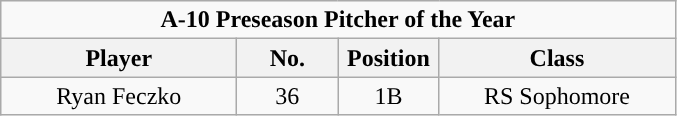<table class="wikitable" style="text-align:center">
<tr>
<td colspan="5"><strong>A-10 Preseason Pitcher of the Year</strong></td>
</tr>
<tr>
<th style="width:150px; ">Player</th>
<th style="width:60px; ">No.</th>
<th style="width:60px; ">Position</th>
<th style="width:150px; ">Class</th>
</tr>
<tr>
<td>Ryan Feczko</td>
<td>36</td>
<td>1B</td>
<td>RS Sophomore</td>
</tr>
</table>
